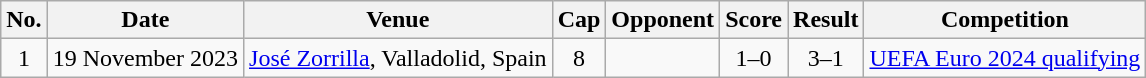<table class="wikitable">
<tr>
<th>No.</th>
<th>Date</th>
<th>Venue</th>
<th>Cap</th>
<th>Opponent</th>
<th>Score</th>
<th>Result</th>
<th>Competition</th>
</tr>
<tr>
<td align=center>1</td>
<td>19 November 2023</td>
<td><a href='#'>José Zorrilla</a>, Valladolid, Spain</td>
<td align=center>8</td>
<td></td>
<td align=center>1–0</td>
<td align=center>3–1</td>
<td><a href='#'>UEFA Euro 2024 qualifying</a></td>
</tr>
</table>
